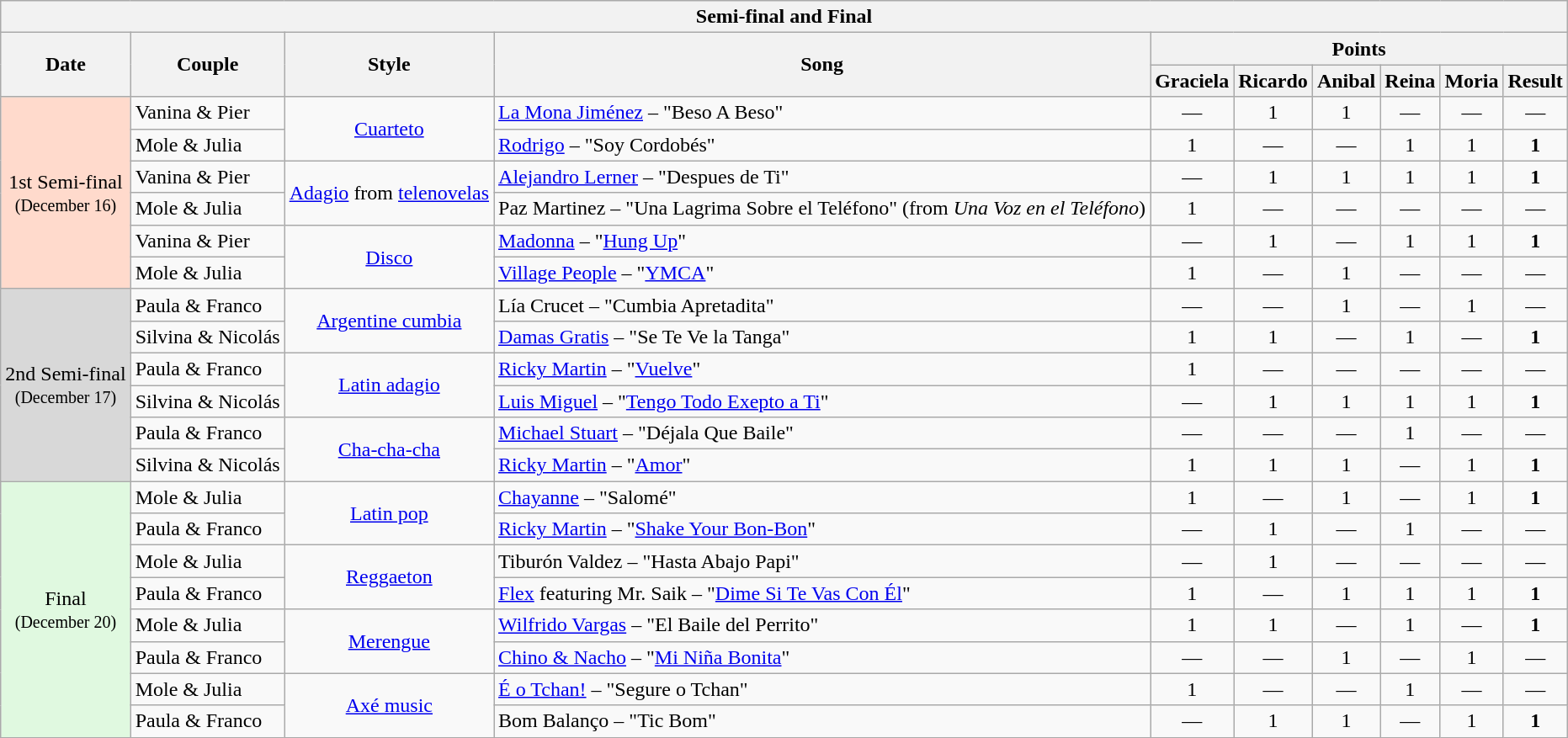<table class="wikitable collapsible collapsed">
<tr>
<th colspan="10" align=center><strong>Semi-final and Final</strong></th>
</tr>
<tr>
<th rowspan="2">Date</th>
<th rowspan="2">Couple</th>
<th rowspan="2">Style</th>
<th rowspan="2">Song</th>
<th colspan="6">Points</th>
</tr>
<tr>
<th>Graciela</th>
<th>Ricardo</th>
<th>Anibal</th>
<th>Reina</th>
<th>Moria</th>
<th>Result</th>
</tr>
<tr>
<td rowspan="6" style="text-align:center; background:#ffdacc">1st Semi-final <br> <small>(December 16)</small></td>
<td>Vanina & Pier</td>
<td rowspan="2" style="text-align:center;"><a href='#'>Cuarteto</a></td>
<td><a href='#'>La Mona Jiménez</a> – "Beso A Beso"</td>
<td style="text-align:center;">—</td>
<td style="text-align:center;">1</td>
<td style="text-align:center;">1</td>
<td style="text-align:center;">—</td>
<td style="text-align:center;">—</td>
<td style="text-align:center;">—</td>
</tr>
<tr>
<td>Mole & Julia</td>
<td><a href='#'>Rodrigo</a> – "Soy Cordobés"</td>
<td style="text-align:center;">1</td>
<td style="text-align:center;">—</td>
<td style="text-align:center;">—</td>
<td style="text-align:center;">1</td>
<td style="text-align:center;">1</td>
<td style="text-align:center;"><strong>1</strong></td>
</tr>
<tr>
<td>Vanina & Pier</td>
<td rowspan="2" style="text-align:center;"><a href='#'>Adagio</a> from <a href='#'>telenovelas</a></td>
<td><a href='#'>Alejandro Lerner</a> – "Despues de Ti"</td>
<td style="text-align:center;">—</td>
<td style="text-align:center;">1</td>
<td style="text-align:center;">1</td>
<td style="text-align:center;">1</td>
<td style="text-align:center;">1</td>
<td style="text-align:center;"><strong>1</strong></td>
</tr>
<tr>
<td>Mole & Julia</td>
<td>Paz Martinez – "Una Lagrima Sobre el Teléfono" (from <em>Una Voz en el Teléfono</em>)</td>
<td style="text-align:center;">1</td>
<td style="text-align:center;">—</td>
<td style="text-align:center;">—</td>
<td style="text-align:center;">—</td>
<td style="text-align:center;">—</td>
<td style="text-align:center;">—</td>
</tr>
<tr>
<td>Vanina & Pier</td>
<td rowspan="2" style="text-align:center;"><a href='#'>Disco</a></td>
<td><a href='#'>Madonna</a> – "<a href='#'>Hung Up</a>"</td>
<td style="text-align:center;">—</td>
<td style="text-align:center;">1</td>
<td style="text-align:center;">—</td>
<td style="text-align:center;">1</td>
<td style="text-align:center;">1</td>
<td style="text-align:center;"><strong>1</strong></td>
</tr>
<tr>
<td>Mole & Julia</td>
<td><a href='#'>Village People</a> – "<a href='#'>YMCA</a>"</td>
<td style="text-align:center;">1</td>
<td style="text-align:center;">—</td>
<td style="text-align:center;">1</td>
<td style="text-align:center;">—</td>
<td style="text-align:center;">—</td>
<td style="text-align:center;">—</td>
</tr>
<tr>
<td rowspan="6" style="text-align:center; background:#d8d8d8">2nd Semi-final <br> <small>(December 17)</small></td>
<td>Paula & Franco</td>
<td rowspan="2" style="text-align:center;"><a href='#'>Argentine cumbia</a></td>
<td>Lía Crucet – "Cumbia Apretadita"</td>
<td style="text-align:center;">—</td>
<td style="text-align:center;">—</td>
<td style="text-align:center;">1</td>
<td style="text-align:center;">—</td>
<td style="text-align:center;">1</td>
<td style="text-align:center;">—</td>
</tr>
<tr>
<td>Silvina & Nicolás</td>
<td><a href='#'>Damas Gratis</a> – "Se Te Ve la Tanga"</td>
<td style="text-align:center;">1</td>
<td style="text-align:center;">1</td>
<td style="text-align:center;">—</td>
<td style="text-align:center;">1</td>
<td style="text-align:center;">—</td>
<td style="text-align:center;"><strong>1</strong></td>
</tr>
<tr>
<td>Paula & Franco</td>
<td rowspan="2" style="text-align:center;"><a href='#'>Latin adagio</a></td>
<td><a href='#'>Ricky Martin</a> – "<a href='#'>Vuelve</a>"</td>
<td style="text-align:center;">1</td>
<td style="text-align:center;">—</td>
<td style="text-align:center;">—</td>
<td style="text-align:center;">—</td>
<td style="text-align:center;">—</td>
<td style="text-align:center;">—</td>
</tr>
<tr>
<td>Silvina & Nicolás</td>
<td><a href='#'>Luis Miguel</a> – "<a href='#'>Tengo Todo Exepto a Ti</a>"</td>
<td style="text-align:center;">—</td>
<td style="text-align:center;">1</td>
<td style="text-align:center;">1</td>
<td style="text-align:center;">1</td>
<td style="text-align:center;">1</td>
<td style="text-align:center;"><strong>1</strong></td>
</tr>
<tr>
<td>Paula & Franco</td>
<td rowspan="2" style="text-align:center;"><a href='#'>Cha-cha-cha</a></td>
<td><a href='#'>Michael Stuart</a> – "Déjala Que Baile"</td>
<td style="text-align:center;">—</td>
<td style="text-align:center;">—</td>
<td style="text-align:center;">—</td>
<td style="text-align:center;">1</td>
<td style="text-align:center;">—</td>
<td style="text-align:center;">—</td>
</tr>
<tr>
<td>Silvina & Nicolás</td>
<td><a href='#'>Ricky Martin</a> – "<a href='#'>Amor</a>"</td>
<td style="text-align:center;">1</td>
<td style="text-align:center;">1</td>
<td style="text-align:center;">1</td>
<td style="text-align:center;">—</td>
<td style="text-align:center;">1</td>
<td style="text-align:center;"><strong>1</strong></td>
</tr>
<tr>
<td rowspan="8" style="text-align:center; background:#E0F9E0">Final <br> <small>(December 20)</small></td>
<td>Mole & Julia</td>
<td rowspan="2" style="text-align:center;"><a href='#'>Latin pop</a></td>
<td><a href='#'>Chayanne</a> – "Salomé"</td>
<td style="text-align:center;">1</td>
<td style="text-align:center;">—</td>
<td style="text-align:center;">1</td>
<td style="text-align:center;">—</td>
<td style="text-align:center;">1</td>
<td style="text-align:center;"><strong>1</strong></td>
</tr>
<tr>
<td>Paula & Franco</td>
<td><a href='#'>Ricky Martin</a> – "<a href='#'>Shake Your Bon-Bon</a>"</td>
<td style="text-align:center;">—</td>
<td style="text-align:center;">1</td>
<td style="text-align:center;">—</td>
<td style="text-align:center;">1</td>
<td style="text-align:center;">—</td>
<td style="text-align:center;">—</td>
</tr>
<tr>
<td>Mole & Julia</td>
<td rowspan="2" style="text-align:center;"><a href='#'>Reggaeton</a></td>
<td>Tiburón Valdez – "Hasta Abajo Papi"</td>
<td style="text-align:center;">—</td>
<td style="text-align:center;">1</td>
<td style="text-align:center;">—</td>
<td style="text-align:center;">—</td>
<td style="text-align:center;">—</td>
<td style="text-align:center;">—</td>
</tr>
<tr>
<td>Paula & Franco</td>
<td><a href='#'>Flex</a> featuring Mr. Saik – "<a href='#'>Dime Si Te Vas Con Él</a>"</td>
<td style="text-align:center;">1</td>
<td style="text-align:center;">—</td>
<td style="text-align:center;">1</td>
<td style="text-align:center;">1</td>
<td style="text-align:center;">1</td>
<td style="text-align:center;"><strong>1</strong></td>
</tr>
<tr>
<td>Mole & Julia</td>
<td rowspan="2" style="text-align:center;"><a href='#'>Merengue</a></td>
<td><a href='#'>Wilfrido Vargas</a> – "El Baile del Perrito"</td>
<td style="text-align:center;">1</td>
<td style="text-align:center;">1</td>
<td style="text-align:center;">—</td>
<td style="text-align:center;">1</td>
<td style="text-align:center;">—</td>
<td style="text-align:center;"><strong>1</strong></td>
</tr>
<tr>
<td>Paula & Franco</td>
<td><a href='#'>Chino & Nacho</a> – "<a href='#'>Mi Niña Bonita</a>"</td>
<td style="text-align:center;">—</td>
<td style="text-align:center;">—</td>
<td style="text-align:center;">1</td>
<td style="text-align:center;">—</td>
<td style="text-align:center;">1</td>
<td style="text-align:center;">—</td>
</tr>
<tr>
<td>Mole & Julia</td>
<td rowspan="2" style="text-align:center;"><a href='#'>Axé music</a></td>
<td><a href='#'>É o Tchan!</a> – "Segure o Tchan"</td>
<td style="text-align:center;">1</td>
<td style="text-align:center;">—</td>
<td style="text-align:center;">—</td>
<td style="text-align:center;">1</td>
<td style="text-align:center;">—</td>
<td style="text-align:center;">—</td>
</tr>
<tr>
<td>Paula & Franco</td>
<td>Bom Balanço – "Tic Bom"</td>
<td style="text-align:center;">—</td>
<td style="text-align:center;">1</td>
<td style="text-align:center;">1</td>
<td style="text-align:center;">—</td>
<td style="text-align:center;">1</td>
<td style="text-align:center;"><strong>1</strong></td>
</tr>
</table>
